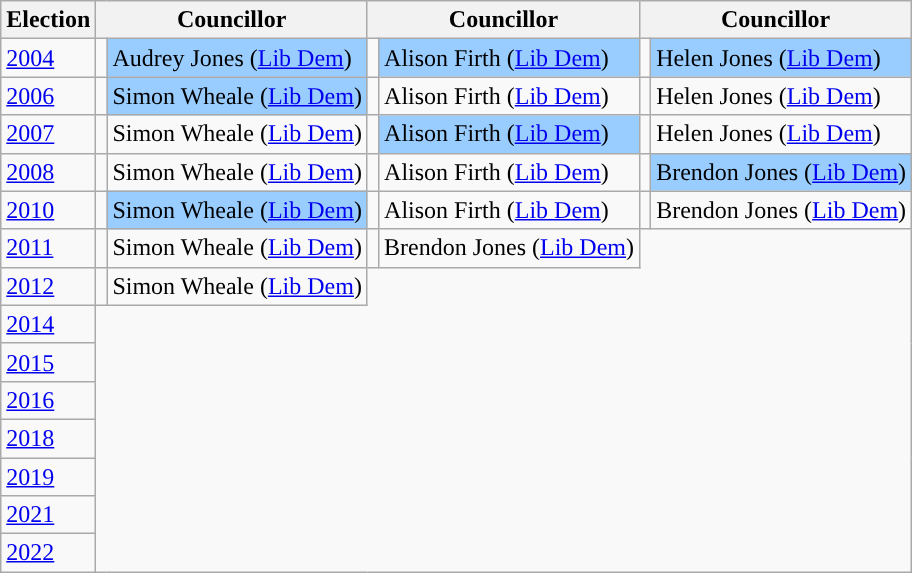<table class="wikitable">
<tr>
<th>Election</th>
<th colspan="2">Councillor</th>
<th colspan="2">Councillor</th>
<th colspan="2">Councillor</th>
</tr>
<tr>
<td><a href='#'>2004</a></td>
<td style="background-color: "></td>
<td bgcolor="#99CCFF">Audrey Jones (<a href='#'>Lib Dem</a>)</td>
<td style="background-color: "></td>
<td bgcolor="#99CCFF">Alison Firth (<a href='#'>Lib Dem</a>)</td>
<td style="background-color: "></td>
<td bgcolor="#99CCFF">Helen Jones (<a href='#'>Lib Dem</a>)</td>
</tr>
<tr>
<td><a href='#'>2006</a></td>
<td style="background-color: "></td>
<td bgcolor="#99CCFF">Simon Wheale (<a href='#'>Lib Dem</a>)</td>
<td style="background-color: "></td>
<td>Alison Firth (<a href='#'>Lib Dem</a>)</td>
<td style="background-color: "></td>
<td>Helen Jones (<a href='#'>Lib Dem</a>)</td>
</tr>
<tr>
<td><a href='#'>2007</a></td>
<td style="background-color: "></td>
<td>Simon Wheale (<a href='#'>Lib Dem</a>)</td>
<td style="background-color: "></td>
<td bgcolor="#99CCFF">Alison Firth (<a href='#'>Lib Dem</a>)</td>
<td style="background-color: "></td>
<td>Helen Jones (<a href='#'>Lib Dem</a>)</td>
</tr>
<tr>
<td><a href='#'>2008</a></td>
<td style="background-color: "></td>
<td>Simon Wheale (<a href='#'>Lib Dem</a>)</td>
<td style="background-color: "></td>
<td>Alison Firth (<a href='#'>Lib Dem</a>)</td>
<td style="background-color: "></td>
<td bgcolor="#99CCFF">Brendon Jones (<a href='#'>Lib Dem</a>)</td>
</tr>
<tr>
<td><a href='#'>2010</a></td>
<td style="background-color: "></td>
<td bgcolor="#99CCFF">Simon Wheale (<a href='#'>Lib Dem</a>)</td>
<td style="background-color: "></td>
<td>Alison Firth (<a href='#'>Lib Dem</a>)</td>
<td style="background-color: "></td>
<td>Brendon Jones (<a href='#'>Lib Dem</a>)</td>
</tr>
<tr>
<td><a href='#'>2011</a></td>
<td style="background-color: "></td>
<td>Simon Wheale (<a href='#'>Lib Dem</a>)<br></td>
<td style="background-color: "></td>
<td>Brendon Jones (<a href='#'>Lib Dem</a>)</td>
</tr>
<tr>
<td><a href='#'>2012</a></td>
<td style="background-color: "></td>
<td>Simon Wheale (<a href='#'>Lib Dem</a>)<br>
</td>
</tr>
<tr>
<td><a href='#'>2014</a><br>

</td>
</tr>
<tr>
<td><a href='#'>2015</a><br>

</td>
</tr>
<tr>
<td><a href='#'>2016</a><br>

</td>
</tr>
<tr>
<td><a href='#'>2018</a><br>

</td>
</tr>
<tr>
<td><a href='#'>2019</a><br>

</td>
</tr>
<tr>
<td><a href='#'>2021</a><br>

</td>
</tr>
<tr>
<td><a href='#'>2022</a><br>

</td>
</tr>
</table>
